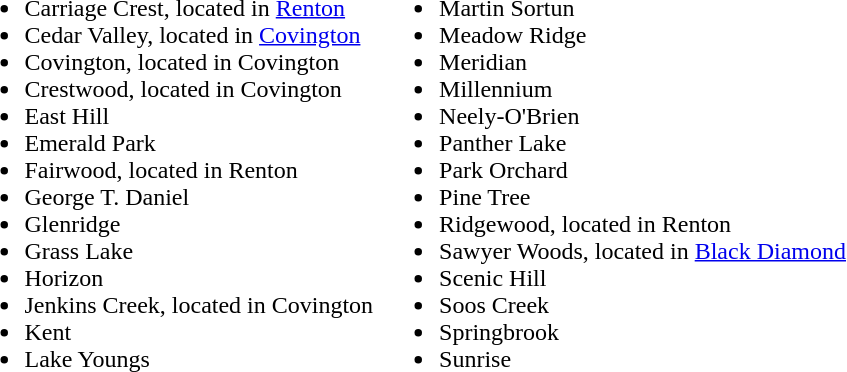<table>
<tr>
<td><br><ul><li>Carriage Crest, located in <a href='#'>Renton</a></li><li>Cedar Valley, located in <a href='#'>Covington</a></li><li>Covington, located in Covington</li><li>Crestwood, located in Covington</li><li>East Hill</li><li>Emerald Park</li><li>Fairwood, located in Renton</li><li>George T. Daniel</li><li>Glenridge</li><li>Grass Lake</li><li>Horizon</li><li>Jenkins Creek, located in Covington</li><li>Kent</li><li>Lake Youngs</li></ul></td>
<td><br><ul><li>Martin Sortun</li><li>Meadow Ridge</li><li>Meridian</li><li>Millennium</li><li>Neely-O'Brien</li><li>Panther Lake</li><li>Park Orchard</li><li>Pine Tree</li><li>Ridgewood, located in Renton</li><li>Sawyer Woods, located in <a href='#'>Black Diamond</a></li><li>Scenic Hill</li><li>Soos Creek</li><li>Springbrook</li><li>Sunrise</li></ul></td>
</tr>
</table>
